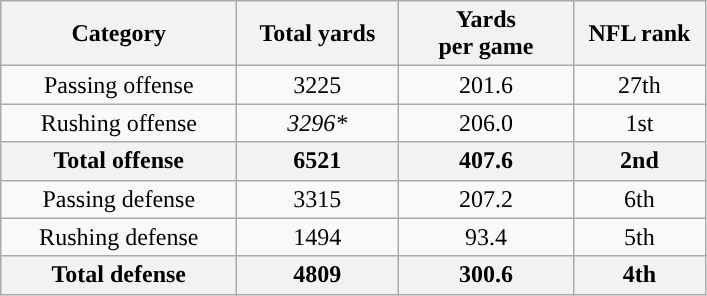<table class="wikitable" style="text-align:center">
<tr>
<th width=150px>Category</th>
<th width=100px>Total yards</th>
<th width=110px>Yards<br>per game</th>
<th width=80px>NFL rank</th>
</tr>
<tr>
<td>Passing offense</td>
<td>3225</td>
<td>201.6</td>
<td>27th</td>
</tr>
<tr>
<td>Rushing offense</td>
<td><em>3296*</em></td>
<td>206.0</td>
<td>1st</td>
</tr>
<tr>
<th>Total offense</th>
<th>6521</th>
<th>407.6</th>
<th>2nd</th>
</tr>
<tr>
<td>Passing defense</td>
<td>3315</td>
<td>207.2</td>
<td>6th</td>
</tr>
<tr>
<td>Rushing defense</td>
<td>1494</td>
<td>93.4</td>
<td>5th</td>
</tr>
<tr>
<th>Total defense</th>
<th>4809</th>
<th>300.6</th>
<th>4th</th>
</tr>
</table>
